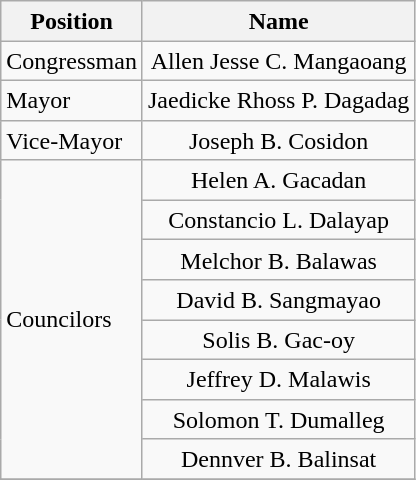<table class="wikitable" style="line-height:1.20em; font-size:100%;">
<tr>
<th>Position</th>
<th>Name</th>
</tr>
<tr>
<td>Congressman</td>
<td style="text-align:center;">Allen Jesse C. Mangaoang</td>
</tr>
<tr>
<td>Mayor</td>
<td style="text-align:center;">Jaedicke Rhoss P. Dagadag</td>
</tr>
<tr>
<td>Vice-Mayor</td>
<td style="text-align:center;">Joseph B. Cosidon</td>
</tr>
<tr>
<td rowspan=8>Councilors</td>
<td style="text-align:center;">Helen A. Gacadan</td>
</tr>
<tr>
<td style="text-align:center;">Constancio L. Dalayap</td>
</tr>
<tr>
<td style="text-align:center;">Melchor B. Balawas</td>
</tr>
<tr>
<td style="text-align:center;">David B. Sangmayao</td>
</tr>
<tr>
<td style="text-align:center;">Solis B. Gac-oy</td>
</tr>
<tr>
<td style="text-align:center;">Jeffrey D. Malawis</td>
</tr>
<tr>
<td style="text-align:center;">Solomon T. Dumalleg</td>
</tr>
<tr>
<td style="text-align:center;">Dennver B. Balinsat</td>
</tr>
<tr>
</tr>
</table>
